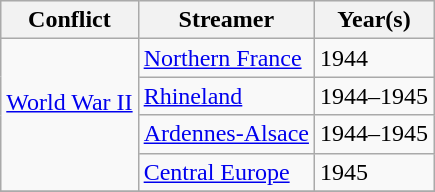<table class=wikitable>
<tr style="background:#efefef;">
<th>Conflict</th>
<th>Streamer</th>
<th>Year(s)</th>
</tr>
<tr>
<td rowspan="4"><a href='#'>World War II</a> <br> <br> </td>
<td><a href='#'>Northern France</a></td>
<td>1944</td>
</tr>
<tr>
<td><a href='#'>Rhineland</a></td>
<td>1944–1945</td>
</tr>
<tr>
<td><a href='#'>Ardennes-Alsace</a></td>
<td>1944–1945</td>
</tr>
<tr>
<td><a href='#'>Central Europe</a></td>
<td>1945</td>
</tr>
<tr>
</tr>
</table>
